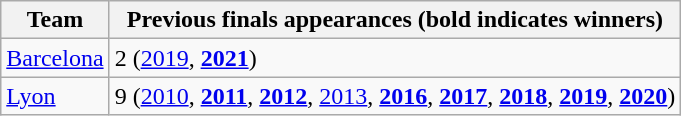<table class="wikitable">
<tr>
<th>Team</th>
<th>Previous finals appearances (bold indicates winners)</th>
</tr>
<tr>
<td> <a href='#'>Barcelona</a></td>
<td>2 (<a href='#'>2019</a>, <strong><a href='#'>2021</a></strong>)</td>
</tr>
<tr>
<td> <a href='#'>Lyon</a></td>
<td>9 (<a href='#'>2010</a>, <strong><a href='#'>2011</a></strong>, <strong><a href='#'>2012</a></strong>, <a href='#'>2013</a>, <strong><a href='#'>2016</a></strong>, <strong><a href='#'>2017</a></strong>, <strong><a href='#'>2018</a></strong>, <strong><a href='#'>2019</a></strong>, <strong><a href='#'>2020</a></strong>)</td>
</tr>
</table>
